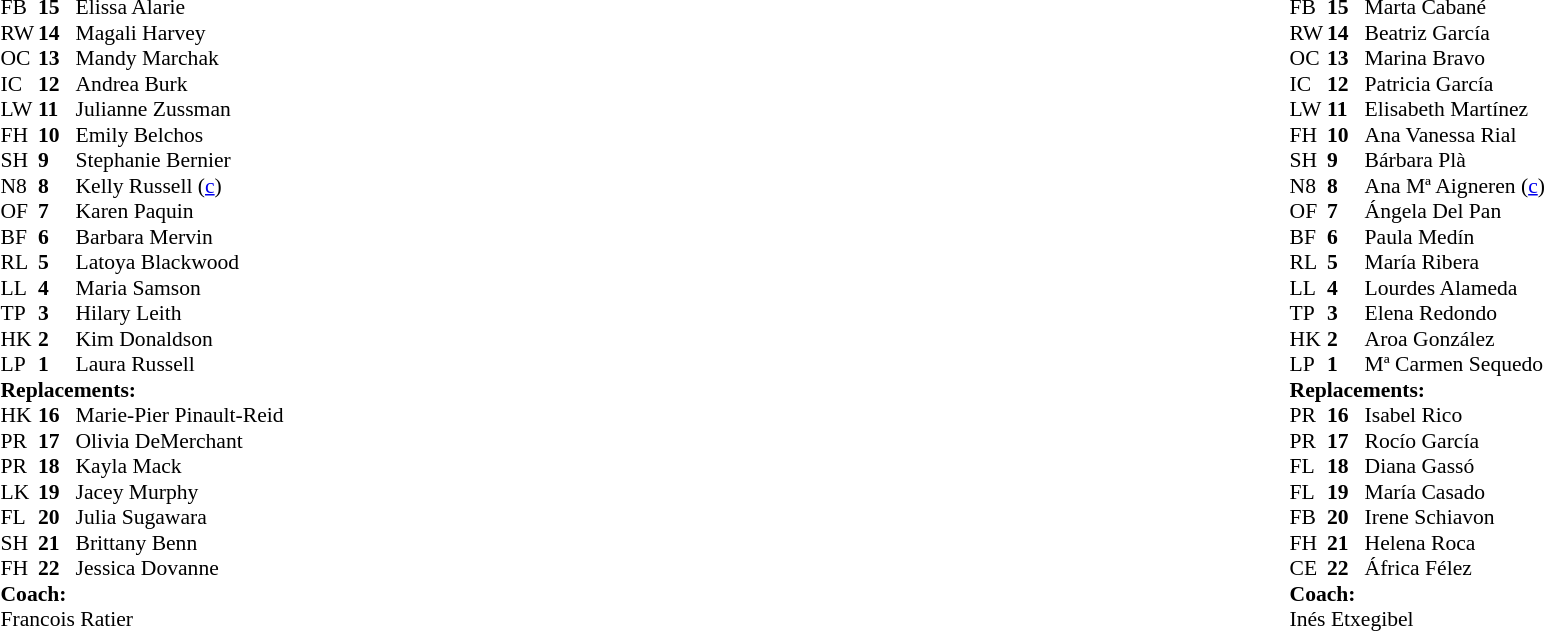<table style="width:100%;">
<tr>
<td style="vertical-align:top; width:50%;"><br><table style="font-size: 90%" cellspacing="0" cellpadding="0">
<tr>
<th width="25"></th>
<th width="25"></th>
</tr>
<tr>
<td>FB</td>
<td><strong>15</strong></td>
<td>Elissa Alarie</td>
</tr>
<tr>
<td>RW</td>
<td><strong>14</strong></td>
<td>Magali Harvey</td>
</tr>
<tr>
<td>OC</td>
<td><strong>13</strong></td>
<td>Mandy Marchak</td>
</tr>
<tr>
<td>IC</td>
<td><strong>12</strong></td>
<td>Andrea Burk</td>
<td></td>
<td></td>
</tr>
<tr>
<td>LW</td>
<td><strong>11</strong></td>
<td>Julianne Zussman</td>
<td></td>
<td></td>
</tr>
<tr>
<td>FH</td>
<td><strong>10</strong></td>
<td>Emily Belchos</td>
</tr>
<tr>
<td>SH</td>
<td><strong>9</strong></td>
<td>Stephanie Bernier</td>
<td></td>
<td></td>
</tr>
<tr>
<td>N8</td>
<td><strong>8</strong></td>
<td>Kelly Russell (<a href='#'>c</a>)</td>
</tr>
<tr>
<td>OF</td>
<td><strong>7</strong></td>
<td>Karen Paquin</td>
</tr>
<tr>
<td>BF</td>
<td><strong>6</strong></td>
<td>Barbara Mervin</td>
<td></td>
<td></td>
</tr>
<tr>
<td>RL</td>
<td><strong>5</strong></td>
<td>Latoya Blackwood</td>
<td></td>
<td></td>
</tr>
<tr>
<td>LL</td>
<td><strong>4</strong></td>
<td>Maria Samson</td>
</tr>
<tr>
<td>TP</td>
<td><strong>3</strong></td>
<td>Hilary Leith</td>
<td></td>
<td></td>
</tr>
<tr>
<td>HK</td>
<td><strong>2</strong></td>
<td>Kim Donaldson</td>
<td></td>
<td></td>
</tr>
<tr>
<td>LP</td>
<td><strong>1</strong></td>
<td>Laura Russell</td>
</tr>
<tr>
<td colspan=3><strong>Replacements:</strong></td>
</tr>
<tr>
<td>HK</td>
<td><strong>16</strong></td>
<td>Marie-Pier Pinault-Reid</td>
<td></td>
<td></td>
</tr>
<tr>
<td>PR</td>
<td><strong>17</strong></td>
<td>Olivia DeMerchant</td>
<td></td>
<td> </td>
</tr>
<tr>
<td>PR</td>
<td><strong>18</strong></td>
<td>Kayla Mack</td>
<td></td>
<td></td>
</tr>
<tr>
<td>LK</td>
<td><strong>19</strong></td>
<td>Jacey Murphy</td>
<td></td>
<td></td>
</tr>
<tr>
<td>FL</td>
<td><strong>20</strong></td>
<td>Julia Sugawara</td>
<td></td>
<td></td>
</tr>
<tr>
<td>SH</td>
<td><strong>21</strong></td>
<td>Brittany Benn</td>
<td></td>
<td></td>
</tr>
<tr>
<td>FH</td>
<td><strong>22</strong></td>
<td>Jessica Dovanne</td>
<td></td>
<td></td>
</tr>
<tr>
<td colspan=3><strong>Coach:</strong></td>
</tr>
<tr>
<td colspan="4"> Francois Ratier</td>
</tr>
</table>
</td>
<td style="vertical-align:top; width:50%;"><br><table cellspacing="0" cellpadding="0" style="font-size:90%; margin:auto;">
<tr>
<th width="25"></th>
<th width="25"></th>
</tr>
<tr>
<td>FB</td>
<td><strong>15</strong></td>
<td>Marta Cabané</td>
<td></td>
<td></td>
</tr>
<tr>
<td>RW</td>
<td><strong>14</strong></td>
<td>Beatriz García</td>
</tr>
<tr>
<td>OC</td>
<td><strong>13</strong></td>
<td>Marina Bravo</td>
</tr>
<tr>
<td>IC</td>
<td><strong>12</strong></td>
<td>Patricia García</td>
</tr>
<tr>
<td>LW</td>
<td><strong>11</strong></td>
<td>Elisabeth Martínez</td>
</tr>
<tr>
<td>FH</td>
<td><strong>10</strong></td>
<td>Ana Vanessa Rial</td>
</tr>
<tr>
<td>SH</td>
<td><strong>9</strong></td>
<td>Bárbara Plà</td>
</tr>
<tr>
<td>N8</td>
<td><strong>8</strong></td>
<td>Ana Mª Aigneren (<a href='#'>c</a>)</td>
</tr>
<tr>
<td>OF</td>
<td><strong>7</strong></td>
<td>Ángela Del Pan</td>
<td></td>
<td></td>
</tr>
<tr>
<td>BF</td>
<td><strong>6</strong></td>
<td>Paula Medín</td>
</tr>
<tr>
<td>RL</td>
<td><strong>5</strong></td>
<td>María Ribera</td>
</tr>
<tr>
<td>LL</td>
<td><strong>4</strong></td>
<td>Lourdes Alameda</td>
<td></td>
<td></td>
</tr>
<tr>
<td>TP</td>
<td><strong>3</strong></td>
<td>Elena Redondo</td>
<td></td>
<td></td>
</tr>
<tr>
<td>HK</td>
<td><strong>2</strong></td>
<td>Aroa González</td>
</tr>
<tr>
<td>LP</td>
<td><strong>1</strong></td>
<td>Mª Carmen Sequedo</td>
<td></td>
<td></td>
</tr>
<tr>
<td colspan=3><strong>Replacements:</strong></td>
</tr>
<tr>
<td>PR</td>
<td><strong>16</strong></td>
<td>Isabel Rico</td>
<td></td>
<td></td>
</tr>
<tr>
<td>PR</td>
<td><strong>17</strong></td>
<td>Rocío García</td>
<td></td>
<td></td>
</tr>
<tr>
<td>FL</td>
<td><strong>18</strong></td>
<td>Diana Gassó</td>
<td></td>
<td></td>
</tr>
<tr>
<td>FL</td>
<td><strong>19</strong></td>
<td>María Casado</td>
<td></td>
<td></td>
</tr>
<tr>
<td>FB</td>
<td><strong>20</strong></td>
<td>Irene Schiavon</td>
<td></td>
<td></td>
</tr>
<tr>
<td>FH</td>
<td><strong>21</strong></td>
<td>Helena Roca</td>
</tr>
<tr>
<td>CE</td>
<td><strong>22</strong></td>
<td>África Félez</td>
</tr>
<tr>
<td colspan=3><strong>Coach:</strong></td>
</tr>
<tr>
<td colspan="4"> Inés Etxegibel</td>
</tr>
</table>
</td>
</tr>
</table>
